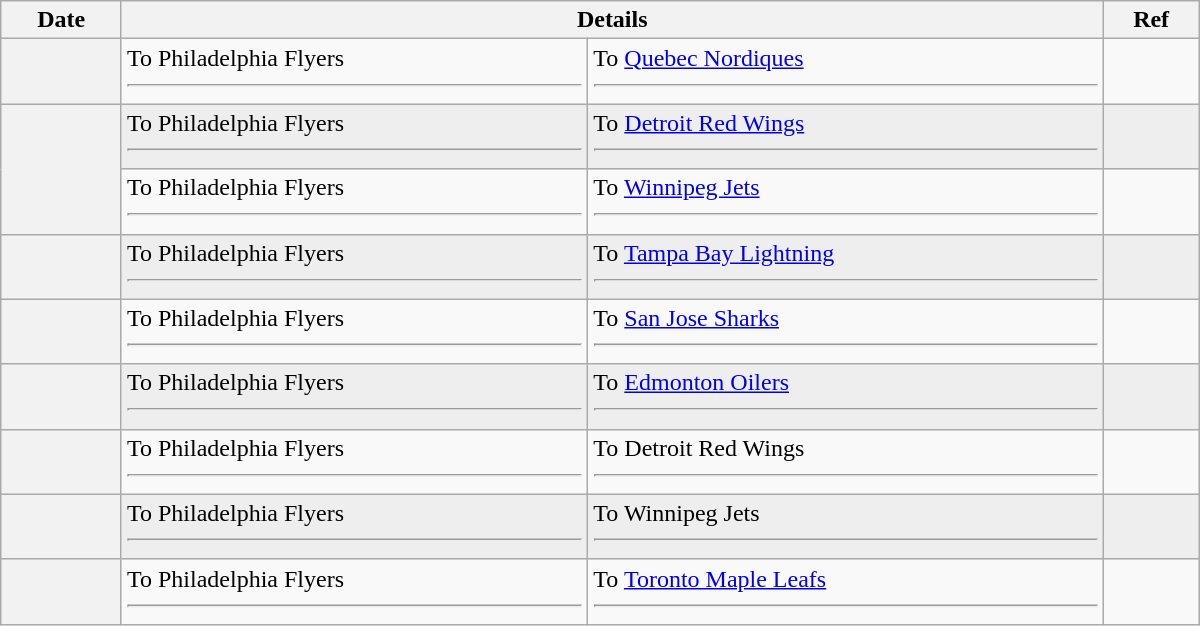<table class="wikitable plainrowheaders" style="width: 50em;">
<tr>
<th scope="col">Date</th>
<th scope="col" colspan="2">Details</th>
<th scope="col">Ref</th>
</tr>
<tr>
<th scope="row"></th>
<td valign="top">To Philadelphia Flyers <hr></td>
<td valign="top">To <a href='#'>Quebec Nordiques</a> <hr></td>
<td></td>
</tr>
<tr bgcolor="#eeeeee">
<th scope="row" rowspan=2></th>
<td valign="top">To Philadelphia Flyers <hr></td>
<td valign="top">To <a href='#'>Detroit Red Wings</a> <hr></td>
<td></td>
</tr>
<tr>
<td valign="top">To Philadelphia Flyers <hr> </td>
<td valign="top">To <a href='#'>Winnipeg Jets</a> <hr> </td>
<td></td>
</tr>
<tr bgcolor="#eeeeee">
<th scope="row"></th>
<td valign="top">To Philadelphia Flyers <hr> </td>
<td valign="top">To <a href='#'>Tampa Bay Lightning</a> <hr> </td>
<td></td>
</tr>
<tr>
<th scope="row"></th>
<td valign="top">To Philadelphia Flyers <hr> </td>
<td valign="top">To <a href='#'>San Jose Sharks</a> <hr> </td>
<td></td>
</tr>
<tr bgcolor="#eeeeee">
<th scope="row"></th>
<td valign="top">To Philadelphia Flyers <hr> </td>
<td valign="top">To <a href='#'>Edmonton Oilers</a> <hr> </td>
<td></td>
</tr>
<tr>
<th scope="row"></th>
<td valign="top">To Philadelphia Flyers <hr> </td>
<td valign="top">To Detroit Red Wings <hr> </td>
<td></td>
</tr>
<tr bgcolor="#eeeeee">
<th scope="row"></th>
<td valign="top">To Philadelphia Flyers <hr> </td>
<td valign="top">To Winnipeg Jets <hr> </td>
<td></td>
</tr>
<tr>
<th scope="row"></th>
<td valign="top">To Philadelphia Flyers <hr> </td>
<td valign="top">To <a href='#'>Toronto Maple Leafs</a> <hr> </td>
<td></td>
</tr>
</table>
